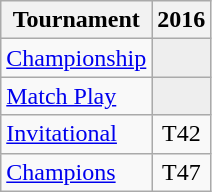<table class="wikitable" style="text-align:center;">
<tr>
<th>Tournament</th>
<th>2016</th>
</tr>
<tr>
<td align="left"><a href='#'>Championship</a></td>
<td style="background:#eeeeee;"></td>
</tr>
<tr>
<td align="left"><a href='#'>Match Play</a></td>
<td style="background:#eeeeee;"></td>
</tr>
<tr>
<td align="left"><a href='#'>Invitational</a></td>
<td>T42</td>
</tr>
<tr>
<td align="left"><a href='#'>Champions</a></td>
<td>T47</td>
</tr>
</table>
